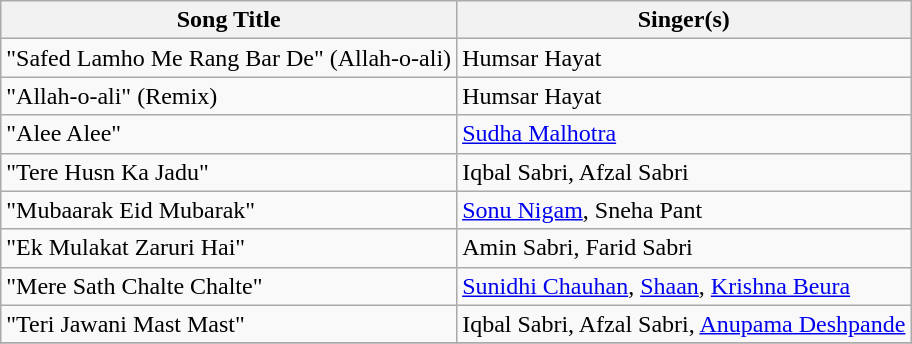<table class="wikitable">
<tr>
<th>Song Title</th>
<th>Singer(s)</th>
</tr>
<tr>
<td>"Safed Lamho Me Rang Bar De" (Allah-o-ali)</td>
<td>Humsar Hayat</td>
</tr>
<tr>
<td>"Allah-o-ali" (Remix)</td>
<td>Humsar Hayat</td>
</tr>
<tr>
<td>"Alee Alee"</td>
<td><a href='#'>Sudha Malhotra</a></td>
</tr>
<tr>
<td>"Tere Husn Ka Jadu"</td>
<td>Iqbal Sabri, Afzal Sabri</td>
</tr>
<tr>
<td>"Mubaarak Eid Mubarak"</td>
<td><a href='#'>Sonu Nigam</a>, Sneha Pant</td>
</tr>
<tr>
<td>"Ek Mulakat Zaruri Hai"</td>
<td>Amin Sabri, Farid Sabri</td>
</tr>
<tr>
<td>"Mere Sath Chalte Chalte"</td>
<td><a href='#'>Sunidhi Chauhan</a>, <a href='#'>Shaan</a>, <a href='#'>Krishna Beura</a></td>
</tr>
<tr>
<td>"Teri Jawani Mast Mast"</td>
<td>Iqbal Sabri, Afzal Sabri, <a href='#'>Anupama Deshpande</a></td>
</tr>
<tr>
</tr>
</table>
